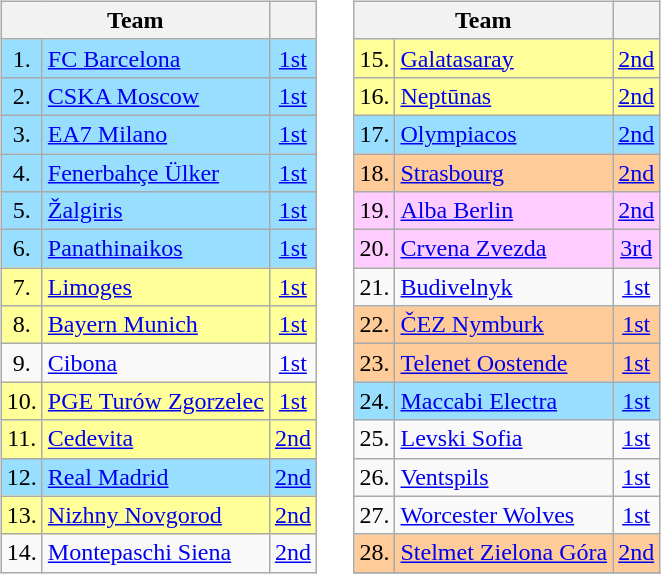<table>
<tr style="vertical-align: top;">
<td><br><table class="wikitable" style="text-align:center">
<tr>
<th colspan=2>Team</th>
<th></th>
</tr>
<tr bgcolor=#97DEFF>
<td>1.</td>
<td align="left"> <a href='#'>FC Barcelona</a></td>
<td><a href='#'>1st</a></td>
</tr>
<tr bgcolor=#97DEFF>
<td>2.</td>
<td align="left"> <a href='#'>CSKA Moscow</a></td>
<td><a href='#'>1st</a></td>
</tr>
<tr bgcolor=#97DEFF>
<td>3.</td>
<td align="left"> <a href='#'>EA7 Milano</a></td>
<td><a href='#'>1st</a></td>
</tr>
<tr bgcolor=#97DEFF>
<td>4.</td>
<td align="left"> <a href='#'>Fenerbahçe Ülker</a></td>
<td><a href='#'>1st</a></td>
</tr>
<tr bgcolor=#97DEFF>
<td>5.</td>
<td align="left"> <a href='#'>Žalgiris</a></td>
<td><a href='#'>1st</a></td>
</tr>
<tr bgcolor=#97DEFF>
<td>6.</td>
<td align="left"> <a href='#'>Panathinaikos</a></td>
<td><a href='#'>1st</a></td>
</tr>
<tr bgcolor=#ff9>
<td>7.</td>
<td align="left"> <a href='#'>Limoges</a></td>
<td><a href='#'>1st</a></td>
</tr>
<tr bgcolor=#ff9>
<td>8.</td>
<td align="left"> <a href='#'>Bayern Munich</a></td>
<td><a href='#'>1st</a></td>
</tr>
<tr>
<td>9.</td>
<td align="left"> <a href='#'>Cibona</a> </td>
<td><a href='#'>1st</a></td>
</tr>
<tr bgcolor=#ff9>
<td>10.</td>
<td align="left"> <a href='#'>PGE Turów Zgorzelec</a></td>
<td><a href='#'>1st</a></td>
</tr>
<tr bgcolor=#ff9>
<td>11.</td>
<td align="left"> <a href='#'>Cedevita</a></td>
<td><a href='#'>2nd</a></td>
</tr>
<tr bgcolor=#97DEFF>
<td>12.</td>
<td align="left"> <a href='#'>Real Madrid</a></td>
<td><a href='#'>2nd</a></td>
</tr>
<tr bgcolor=#ff9>
<td>13.</td>
<td align="left"> <a href='#'>Nizhny Novgorod</a></td>
<td><a href='#'>2nd</a></td>
</tr>
<tr>
<td>14.</td>
<td align="left"> <a href='#'>Montepaschi Siena</a> </td>
<td><a href='#'>2nd</a></td>
</tr>
</table>
</td>
<td></td>
<td><br><table class="wikitable" style="text-align:center">
<tr>
<th colspan=2>Team</th>
<th></th>
</tr>
<tr bgcolor=#ff9>
<td>15.</td>
<td align="left"> <a href='#'>Galatasaray</a></td>
<td><a href='#'>2nd</a></td>
</tr>
<tr bgcolor=#ff9>
<td>16.</td>
<td align="left"> <a href='#'>Neptūnas</a></td>
<td><a href='#'>2nd</a></td>
</tr>
<tr bgcolor=#97DEFF>
<td>17.</td>
<td align="left"> <a href='#'>Olympiacos</a></td>
<td><a href='#'>2nd</a></td>
</tr>
<tr bgcolor=#FFCC99>
<td>18.</td>
<td align="left"> <a href='#'>Strasbourg</a></td>
<td><a href='#'>2nd</a></td>
</tr>
<tr bgcolor=#fcf>
<td>19.</td>
<td align="left"> <a href='#'>Alba Berlin</a></td>
<td><a href='#'>2nd</a></td>
</tr>
<tr bgcolor=#fcf>
<td>20.</td>
<td align="left"> <a href='#'>Crvena Zvezda</a></td>
<td><a href='#'>3rd</a></td>
</tr>
<tr>
<td>21.</td>
<td align="left"> <a href='#'>Budivelnyk</a> </td>
<td><a href='#'>1st</a></td>
</tr>
<tr bgcolor=#FFCC99>
<td>22.</td>
<td align="left"> <a href='#'>ČEZ Nymburk</a></td>
<td><a href='#'>1st</a></td>
</tr>
<tr bgcolor=#FFCC99>
<td>23.</td>
<td align="left"> <a href='#'>Telenet Oostende</a></td>
<td><a href='#'>1st</a></td>
</tr>
<tr bgcolor=#97DEFF>
<td>24.</td>
<td align="left"> <a href='#'>Maccabi Electra</a></td>
<td><a href='#'>1st</a></td>
</tr>
<tr>
<td>25.</td>
<td align="left"> <a href='#'>Levski Sofia</a> </td>
<td><a href='#'>1st</a></td>
</tr>
<tr>
<td>26.</td>
<td align="left"> <a href='#'>Ventspils</a></td>
<td><a href='#'>1st</a></td>
</tr>
<tr>
<td>27.</td>
<td align="left"> <a href='#'>Worcester Wolves</a></td>
<td><a href='#'>1st</a></td>
</tr>
<tr bgcolor=#FFCC99>
<td>28.</td>
<td align="left"> <a href='#'>Stelmet Zielona Góra</a></td>
<td><a href='#'>2nd</a></td>
</tr>
<tr>
</tr>
</table>
</td>
</tr>
</table>
